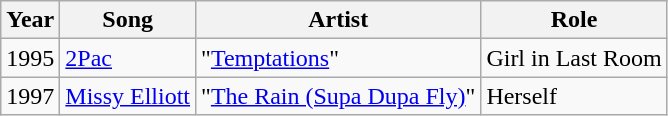<table class="wikitable plainrowheaders sortable" style="margin-right: 0;">
<tr>
<th>Year</th>
<th>Song</th>
<th>Artist</th>
<th>Role</th>
</tr>
<tr>
<td>1995</td>
<td><a href='#'>2Pac</a></td>
<td>"<a href='#'>Temptations</a>"</td>
<td>Girl in Last Room</td>
</tr>
<tr>
<td>1997</td>
<td><a href='#'>Missy Elliott</a></td>
<td>"<a href='#'>The Rain (Supa Dupa Fly)</a>"</td>
<td>Herself</td>
</tr>
</table>
